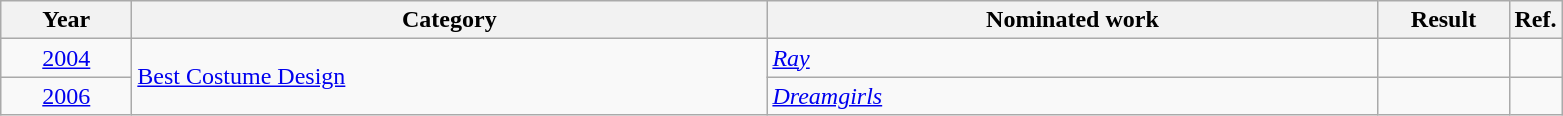<table class=wikitable>
<tr>
<th scope="col" style="width:5em;">Year</th>
<th scope="col" style="width:26em;">Category</th>
<th scope="col" style="width:25em;">Nominated work</th>
<th scope="col" style="width:5em;">Result</th>
<th>Ref.</th>
</tr>
<tr>
<td style="text-align:center;"><a href='#'>2004</a></td>
<td rowspan="2"><a href='#'>Best Costume Design</a></td>
<td><em><a href='#'>Ray</a></em></td>
<td></td>
<td style="text-align:center;"></td>
</tr>
<tr>
<td style="text-align:center;"><a href='#'>2006</a></td>
<td><em><a href='#'>Dreamgirls</a></em></td>
<td></td>
<td style="text-align:center;"></td>
</tr>
</table>
